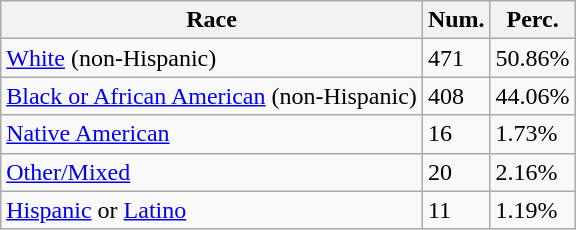<table class="wikitable">
<tr>
<th>Race</th>
<th>Num.</th>
<th>Perc.</th>
</tr>
<tr>
<td><a href='#'>White</a> (non-Hispanic)</td>
<td>471</td>
<td>50.86%</td>
</tr>
<tr>
<td><a href='#'>Black or African American</a> (non-Hispanic)</td>
<td>408</td>
<td>44.06%</td>
</tr>
<tr>
<td><a href='#'>Native American</a></td>
<td>16</td>
<td>1.73%</td>
</tr>
<tr>
<td><a href='#'>Other/Mixed</a></td>
<td>20</td>
<td>2.16%</td>
</tr>
<tr>
<td><a href='#'>Hispanic</a> or <a href='#'>Latino</a></td>
<td>11</td>
<td>1.19%</td>
</tr>
</table>
